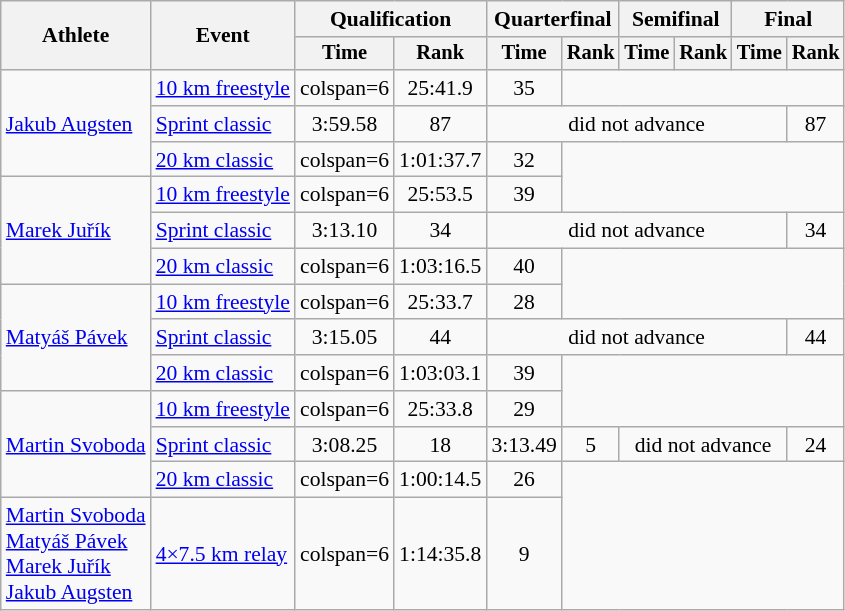<table class="wikitable" style="font-size:90%">
<tr>
<th rowspan="2">Athlete</th>
<th rowspan="2">Event</th>
<th colspan="2">Qualification</th>
<th colspan="2">Quarterfinal</th>
<th colspan="2">Semifinal</th>
<th colspan="2">Final</th>
</tr>
<tr style="font-size:95%">
<th>Time</th>
<th>Rank</th>
<th>Time</th>
<th>Rank</th>
<th>Time</th>
<th>Rank</th>
<th>Time</th>
<th>Rank</th>
</tr>
<tr align=center>
<td rowspan="3" align="left"><a href='#'>Jakub Augsten</a></td>
<td align=left><a href='#'>10 km freestyle</a></td>
<td>colspan=6 </td>
<td>25:41.9</td>
<td>35</td>
</tr>
<tr align=center>
<td align=left><a href='#'>Sprint classic</a></td>
<td>3:59.58</td>
<td>87</td>
<td colspan = 5>did not advance</td>
<td>87</td>
</tr>
<tr align=center>
<td align=left><a href='#'>20 km classic</a></td>
<td>colspan=6</td>
<td>1:01:37.7</td>
<td>32</td>
</tr>
<tr align=center>
<td rowspan="3" align="left"><a href='#'>Marek Juřík</a></td>
<td align=left><a href='#'>10 km freestyle</a></td>
<td>colspan=6 </td>
<td>25:53.5</td>
<td>39</td>
</tr>
<tr align=center>
<td align=left><a href='#'>Sprint classic</a></td>
<td>3:13.10</td>
<td>34</td>
<td colspan = 5>did not advance</td>
<td>34</td>
</tr>
<tr align=center>
<td align=left><a href='#'>20 km classic</a></td>
<td>colspan=6</td>
<td>1:03:16.5</td>
<td>40</td>
</tr>
<tr align=center>
<td rowspan="3" align="left"><a href='#'>Matyáš Pávek</a></td>
<td align=left><a href='#'>10 km freestyle</a></td>
<td>colspan=6 </td>
<td>25:33.7</td>
<td>28</td>
</tr>
<tr align=center>
<td align=left><a href='#'>Sprint classic</a></td>
<td>3:15.05</td>
<td>44</td>
<td colspan = 5>did not advance</td>
<td>44</td>
</tr>
<tr align=center>
<td align=left><a href='#'>20 km classic</a></td>
<td>colspan=6</td>
<td>1:03:03.1</td>
<td>39</td>
</tr>
<tr align=center>
<td rowspan="3" align="left"><a href='#'>Martin Svoboda</a></td>
<td align=left><a href='#'>10 km freestyle</a></td>
<td>colspan=6 </td>
<td>25:33.8</td>
<td>29</td>
</tr>
<tr align=center>
<td align=left><a href='#'>Sprint classic</a></td>
<td>3:08.25</td>
<td>18</td>
<td>3:13.49</td>
<td>5</td>
<td colspan = "3">did not advance</td>
<td>24</td>
</tr>
<tr align=center>
<td align=left><a href='#'>20 km classic</a></td>
<td>colspan=6</td>
<td>1:00:14.5</td>
<td>26</td>
</tr>
<tr align = center>
<td align=left><a href='#'>Martin Svoboda</a><br><a href='#'>Matyáš Pávek</a><br><a href='#'>Marek Juřík</a><br><a href='#'>Jakub Augsten</a></td>
<td align=left><a href='#'>4×7.5 km relay</a></td>
<td>colspan=6</td>
<td>1:14:35.8</td>
<td>9</td>
</tr>
</table>
